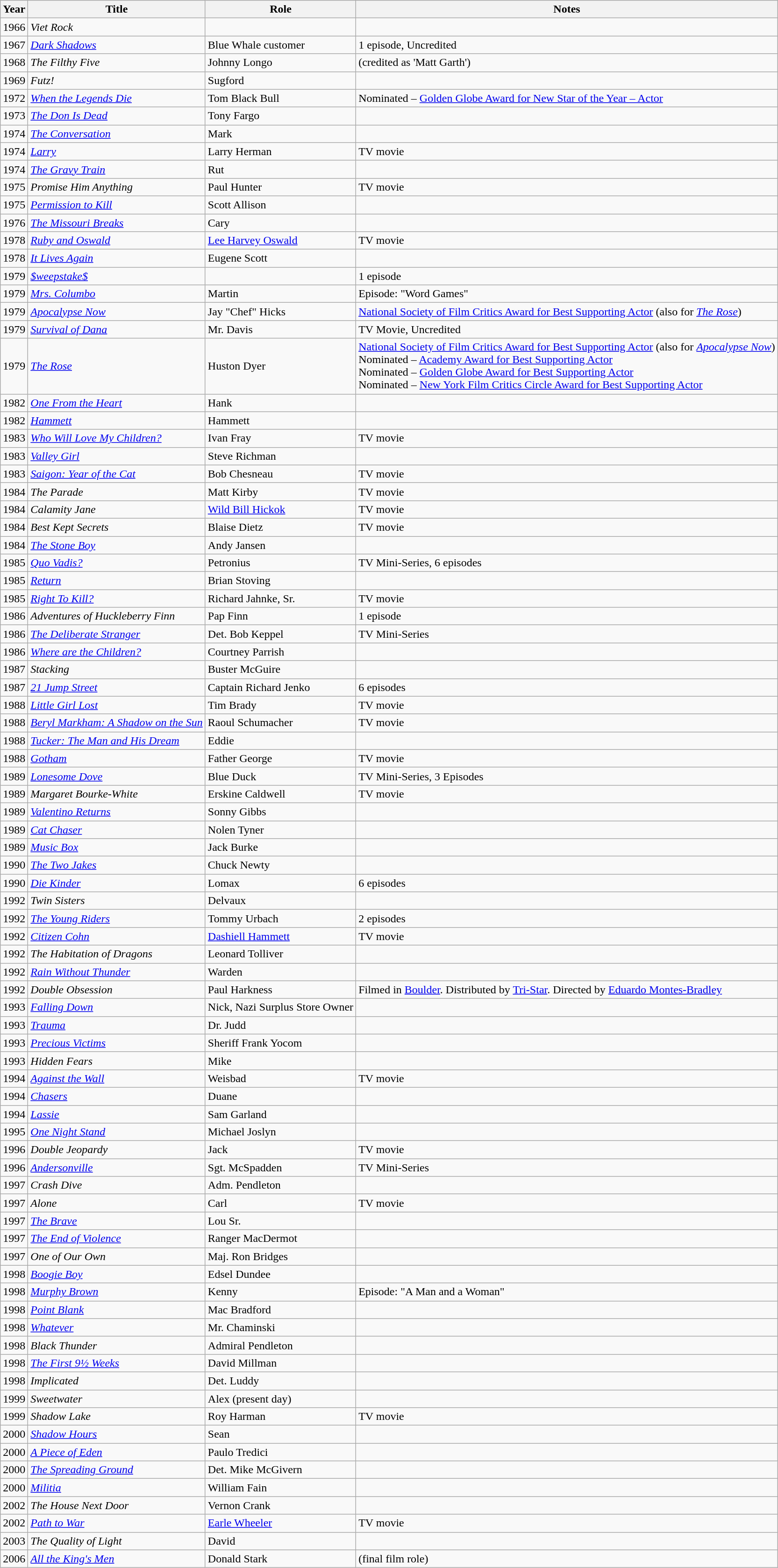<table class="wikitable sortable">
<tr>
<th>Year</th>
<th>Title</th>
<th>Role</th>
<th class="unsortable">Notes</th>
</tr>
<tr>
<td>1966</td>
<td><em>Viet Rock</em></td>
<td></td>
<td></td>
</tr>
<tr>
<td>1967</td>
<td><em><a href='#'>Dark Shadows</a></em></td>
<td>Blue Whale customer</td>
<td>1 episode, Uncredited</td>
</tr>
<tr>
<td>1968</td>
<td><em>The Filthy Five</em></td>
<td>Johnny Longo</td>
<td>(credited as 'Matt Garth')</td>
</tr>
<tr>
<td>1969</td>
<td><em>Futz!</em></td>
<td>Sugford</td>
<td></td>
</tr>
<tr>
<td>1972</td>
<td><em><a href='#'>When the Legends Die</a></em></td>
<td>Tom Black Bull</td>
<td>Nominated – <a href='#'>Golden Globe Award for New Star of the Year – Actor</a></td>
</tr>
<tr>
<td>1973</td>
<td><em><a href='#'>The Don Is Dead</a></em></td>
<td>Tony Fargo</td>
<td></td>
</tr>
<tr>
<td>1974</td>
<td><em><a href='#'>The Conversation</a></em></td>
<td>Mark</td>
<td></td>
</tr>
<tr>
<td>1974</td>
<td><em><a href='#'>Larry</a></em></td>
<td>Larry Herman</td>
<td>TV movie</td>
</tr>
<tr>
<td>1974</td>
<td><em><a href='#'>The Gravy Train</a></em></td>
<td>Rut</td>
<td></td>
</tr>
<tr>
<td>1975</td>
<td><em>Promise Him Anything</em></td>
<td>Paul Hunter</td>
<td>TV movie</td>
</tr>
<tr>
<td>1975</td>
<td><em><a href='#'>Permission to Kill</a></em></td>
<td>Scott Allison</td>
<td></td>
</tr>
<tr>
<td>1976</td>
<td><em><a href='#'>The Missouri Breaks</a></em></td>
<td>Cary</td>
<td></td>
</tr>
<tr>
<td>1978</td>
<td><em><a href='#'>Ruby and Oswald</a></em></td>
<td><a href='#'>Lee Harvey Oswald</a></td>
<td>TV movie</td>
</tr>
<tr>
<td>1978</td>
<td><em><a href='#'>It Lives Again</a></em></td>
<td>Eugene Scott</td>
<td></td>
</tr>
<tr>
<td>1979</td>
<td><em><a href='#'>$weepstake$</a></em></td>
<td></td>
<td>1 episode</td>
</tr>
<tr>
<td>1979</td>
<td><em><a href='#'>Mrs. Columbo</a></em></td>
<td>Martin</td>
<td>Episode: "Word Games"</td>
</tr>
<tr>
<td>1979</td>
<td><em><a href='#'>Apocalypse Now</a></em></td>
<td>Jay "Chef" Hicks</td>
<td><a href='#'>National Society of Film Critics Award for Best Supporting Actor</a> (also for <em><a href='#'>The Rose</a></em>)</td>
</tr>
<tr>
<td>1979</td>
<td><em><a href='#'>Survival of Dana</a></em></td>
<td>Mr. Davis</td>
<td>TV Movie, Uncredited</td>
</tr>
<tr>
<td>1979</td>
<td><em><a href='#'>The Rose</a></em></td>
<td>Huston Dyer</td>
<td><a href='#'>National Society of Film Critics Award for Best Supporting Actor</a> (also for <em><a href='#'>Apocalypse Now</a></em>)<br>Nominated – <a href='#'>Academy Award for Best Supporting Actor</a><br>Nominated – <a href='#'>Golden Globe Award for Best Supporting Actor</a><br>Nominated – <a href='#'>New York Film Critics Circle Award for Best Supporting Actor</a></td>
</tr>
<tr>
<td>1982</td>
<td><em><a href='#'>One From the Heart</a></em></td>
<td>Hank</td>
<td></td>
</tr>
<tr>
<td>1982</td>
<td><em><a href='#'>Hammett</a></em></td>
<td>Hammett</td>
<td></td>
</tr>
<tr>
<td>1983</td>
<td><em><a href='#'>Who Will Love My Children?</a></em></td>
<td>Ivan Fray</td>
<td>TV movie</td>
</tr>
<tr>
<td>1983</td>
<td><em><a href='#'>Valley Girl</a></em></td>
<td>Steve Richman</td>
<td></td>
</tr>
<tr>
<td>1983</td>
<td><em><a href='#'>Saigon: Year of the Cat</a></em></td>
<td>Bob Chesneau</td>
<td>TV movie</td>
</tr>
<tr>
<td>1984</td>
<td><em>The Parade</em></td>
<td>Matt Kirby</td>
<td>TV movie</td>
</tr>
<tr>
<td>1984</td>
<td><em>Calamity Jane</em></td>
<td><a href='#'>Wild Bill Hickok</a></td>
<td>TV movie</td>
</tr>
<tr>
<td>1984</td>
<td><em>Best Kept Secrets</em></td>
<td>Blaise Dietz</td>
<td>TV movie</td>
</tr>
<tr>
<td>1984</td>
<td><em><a href='#'>The Stone Boy</a></em></td>
<td>Andy Jansen</td>
<td></td>
</tr>
<tr>
<td>1985</td>
<td><em><a href='#'>Quo Vadis?</a></em></td>
<td>Petronius</td>
<td>TV Mini-Series, 6 episodes</td>
</tr>
<tr>
<td>1985</td>
<td><em><a href='#'>Return</a></em></td>
<td>Brian Stoving</td>
<td></td>
</tr>
<tr>
<td>1985</td>
<td><em><a href='#'>Right To Kill?</a></em></td>
<td>Richard Jahnke, Sr.</td>
<td>TV movie</td>
</tr>
<tr>
<td>1986</td>
<td><em>Adventures of Huckleberry Finn</em></td>
<td>Pap Finn</td>
<td>1 episode</td>
</tr>
<tr>
<td>1986</td>
<td><em><a href='#'>The Deliberate Stranger</a></em></td>
<td>Det. Bob Keppel</td>
<td>TV Mini-Series</td>
</tr>
<tr>
<td>1986</td>
<td><em><a href='#'>Where are the Children?</a></em></td>
<td>Courtney Parrish</td>
<td></td>
</tr>
<tr>
<td>1987</td>
<td><em>Stacking</em></td>
<td>Buster McGuire</td>
<td></td>
</tr>
<tr>
<td>1987</td>
<td><em><a href='#'>21 Jump Street</a></em></td>
<td>Captain Richard Jenko</td>
<td>6 episodes</td>
</tr>
<tr>
<td>1988</td>
<td><em><a href='#'>Little Girl Lost</a></em></td>
<td>Tim Brady</td>
<td>TV movie</td>
</tr>
<tr>
<td>1988</td>
<td><em><a href='#'>Beryl Markham: A Shadow on the Sun</a></em></td>
<td>Raoul Schumacher</td>
<td>TV movie</td>
</tr>
<tr>
<td>1988</td>
<td><em><a href='#'>Tucker: The Man and His Dream</a></em></td>
<td>Eddie</td>
<td></td>
</tr>
<tr>
<td>1988</td>
<td><em><a href='#'>Gotham</a></em></td>
<td>Father George</td>
<td>TV movie</td>
</tr>
<tr>
<td>1989</td>
<td><em><a href='#'>Lonesome Dove</a></em></td>
<td>Blue Duck</td>
<td>TV Mini-Series, 3 Episodes</td>
</tr>
<tr>
<td>1989</td>
<td><em>Margaret Bourke-White</em></td>
<td>Erskine Caldwell</td>
<td>TV movie</td>
</tr>
<tr>
<td>1989</td>
<td><em><a href='#'>Valentino Returns</a></em></td>
<td>Sonny Gibbs</td>
<td></td>
</tr>
<tr>
<td>1989</td>
<td><em><a href='#'>Cat Chaser</a></em></td>
<td>Nolen Tyner</td>
<td></td>
</tr>
<tr>
<td>1989</td>
<td><em><a href='#'>Music Box</a></em></td>
<td>Jack Burke</td>
<td></td>
</tr>
<tr>
<td>1990</td>
<td><em><a href='#'>The Two Jakes</a></em></td>
<td>Chuck Newty</td>
<td></td>
</tr>
<tr>
<td>1990</td>
<td><em><a href='#'>Die Kinder</a></em></td>
<td>Lomax</td>
<td>6 episodes</td>
</tr>
<tr>
<td>1992</td>
<td><em>Twin Sisters</em></td>
<td>Delvaux</td>
<td></td>
</tr>
<tr>
<td>1992</td>
<td><em><a href='#'>The Young Riders</a></em></td>
<td>Tommy Urbach</td>
<td>2 episodes</td>
</tr>
<tr>
<td>1992</td>
<td><em><a href='#'>Citizen Cohn</a></em></td>
<td><a href='#'>Dashiell Hammett</a></td>
<td>TV movie</td>
</tr>
<tr>
<td>1992</td>
<td><em>The Habitation of Dragons</em></td>
<td>Leonard Tolliver</td>
<td></td>
</tr>
<tr>
<td>1992</td>
<td><em><a href='#'>Rain Without Thunder</a></em></td>
<td>Warden</td>
<td></td>
</tr>
<tr>
<td>1992</td>
<td><em>Double Obsession</em></td>
<td>Paul Harkness</td>
<td>Filmed in <a href='#'>Boulder</a>. Distributed by <a href='#'>Tri-Star</a>. Directed by <a href='#'>Eduardo Montes-Bradley</a></td>
</tr>
<tr>
<td>1993</td>
<td><em><a href='#'>Falling Down</a></em></td>
<td>Nick, Nazi Surplus Store Owner</td>
<td></td>
</tr>
<tr>
<td>1993</td>
<td><em><a href='#'>Trauma</a></em></td>
<td>Dr. Judd</td>
<td></td>
</tr>
<tr>
<td>1993</td>
<td><em><a href='#'>Precious Victims</a></em></td>
<td>Sheriff Frank Yocom</td>
<td></td>
</tr>
<tr>
<td>1993</td>
<td><em>Hidden Fears</em></td>
<td>Mike</td>
<td></td>
</tr>
<tr>
<td>1994</td>
<td><em><a href='#'>Against the Wall</a></em></td>
<td>Weisbad</td>
<td>TV movie</td>
</tr>
<tr>
<td>1994</td>
<td><em><a href='#'>Chasers</a></em></td>
<td>Duane</td>
<td></td>
</tr>
<tr>
<td>1994</td>
<td><em><a href='#'>Lassie</a></em></td>
<td>Sam Garland</td>
<td></td>
</tr>
<tr>
<td>1995</td>
<td><em><a href='#'>One Night Stand</a></em></td>
<td>Michael Joslyn</td>
<td></td>
</tr>
<tr>
<td>1996</td>
<td><em>Double Jeopardy</em></td>
<td>Jack</td>
<td>TV movie</td>
</tr>
<tr>
<td>1996</td>
<td><em><a href='#'>Andersonville</a></em></td>
<td>Sgt. McSpadden</td>
<td>TV Mini-Series</td>
</tr>
<tr>
<td>1997</td>
<td><em>Crash Dive</em></td>
<td>Adm. Pendleton</td>
<td></td>
</tr>
<tr>
<td>1997</td>
<td><em>Alone</em></td>
<td>Carl</td>
<td>TV movie</td>
</tr>
<tr>
<td>1997</td>
<td><em><a href='#'>The Brave</a></em></td>
<td>Lou Sr.</td>
<td></td>
</tr>
<tr>
<td>1997</td>
<td><em><a href='#'>The End of Violence</a></em></td>
<td>Ranger MacDermot</td>
<td></td>
</tr>
<tr>
<td>1997</td>
<td><em>One of Our Own</em></td>
<td>Maj. Ron Bridges</td>
<td></td>
</tr>
<tr>
<td>1998</td>
<td><em><a href='#'>Boogie Boy</a></em></td>
<td>Edsel Dundee</td>
<td></td>
</tr>
<tr>
<td>1998</td>
<td><em><a href='#'>Murphy Brown</a></em></td>
<td>Kenny</td>
<td>Episode: "A Man and a Woman"</td>
</tr>
<tr>
<td>1998</td>
<td><em><a href='#'>Point Blank</a></em></td>
<td>Mac Bradford</td>
<td></td>
</tr>
<tr>
<td>1998</td>
<td><em><a href='#'>Whatever</a></em></td>
<td>Mr. Chaminski</td>
<td></td>
</tr>
<tr>
<td>1998</td>
<td><em>Black Thunder</em></td>
<td>Admiral Pendleton</td>
<td></td>
</tr>
<tr>
<td>1998</td>
<td><em><a href='#'>The First 9½ Weeks</a></em></td>
<td>David Millman</td>
<td></td>
</tr>
<tr>
<td>1998</td>
<td><em>Implicated</em></td>
<td>Det. Luddy</td>
<td></td>
</tr>
<tr>
<td>1999</td>
<td><em>Sweetwater</em></td>
<td>Alex (present day)</td>
<td></td>
</tr>
<tr>
<td>1999</td>
<td><em>Shadow Lake</em></td>
<td>Roy Harman</td>
<td>TV movie</td>
</tr>
<tr>
<td>2000</td>
<td><em><a href='#'>Shadow Hours</a></em></td>
<td>Sean</td>
<td></td>
</tr>
<tr>
<td>2000</td>
<td><em><a href='#'>A Piece of Eden</a></em></td>
<td>Paulo Tredici</td>
<td></td>
</tr>
<tr>
<td>2000</td>
<td><em><a href='#'>The Spreading Ground</a></em></td>
<td>Det. Mike McGivern</td>
<td></td>
</tr>
<tr>
<td>2000</td>
<td><em><a href='#'>Militia</a></em></td>
<td>William Fain</td>
<td></td>
</tr>
<tr>
<td>2002</td>
<td><em>The House Next Door</em></td>
<td>Vernon Crank</td>
<td></td>
</tr>
<tr>
<td>2002</td>
<td><em><a href='#'>Path to War</a></em></td>
<td><a href='#'>Earle Wheeler</a></td>
<td>TV movie</td>
</tr>
<tr>
<td>2003</td>
<td><em>The Quality of Light</em></td>
<td>David</td>
<td></td>
</tr>
<tr>
<td>2006</td>
<td><em><a href='#'>All the King's Men</a></em></td>
<td>Donald Stark</td>
<td>(final film role)</td>
</tr>
</table>
